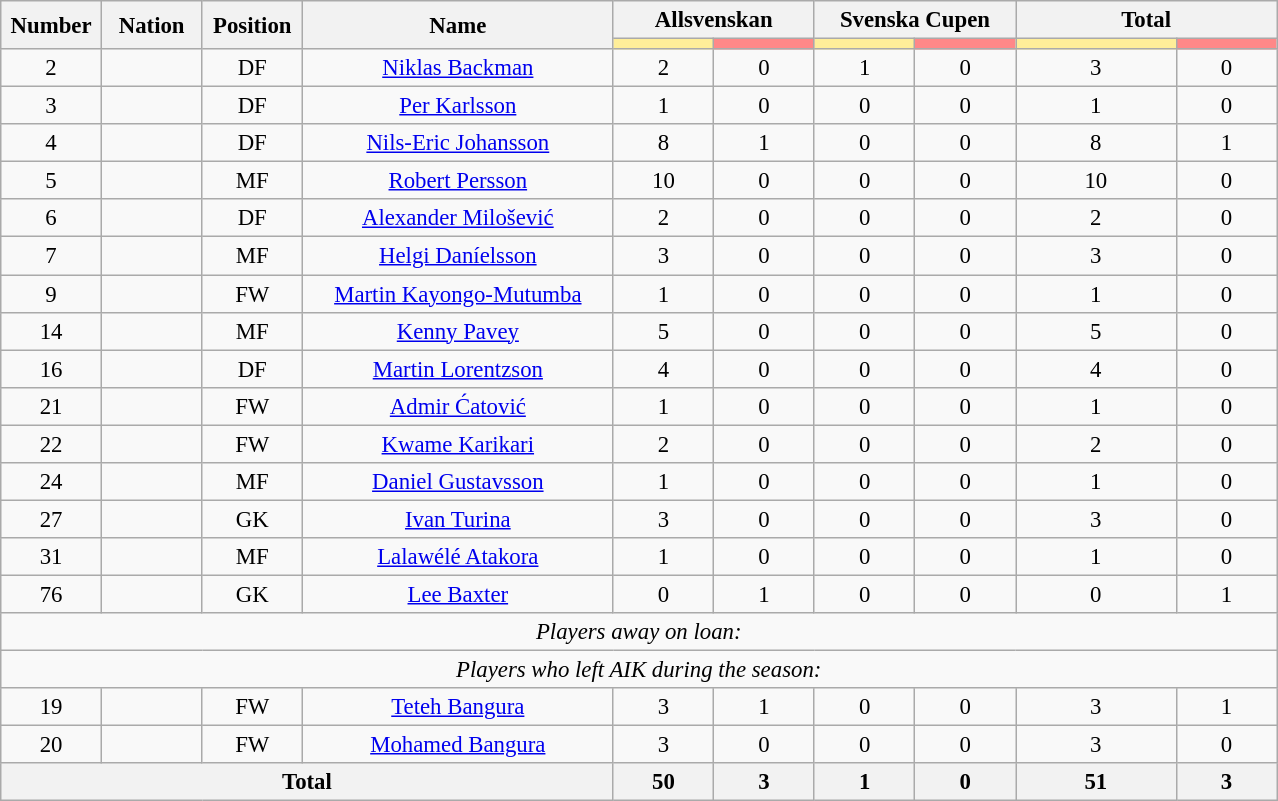<table class="wikitable" style="font-size: 95%; text-align: center;">
<tr>
<th rowspan=2 width=60>Number</th>
<th rowspan=2 width=60>Nation</th>
<th rowspan=2 width=60>Position</th>
<th rowspan=2 width=200>Name</th>
<th colspan=2>Allsvenskan</th>
<th colspan=2>Svenska Cupen</th>
<th colspan=2>Total</th>
</tr>
<tr>
<th style="width:60px; background:#fe9;"></th>
<th style="width:60px; background:#ff8888;"></th>
<th style="width:60px; background:#fe9;"></th>
<th style="width:60px; background:#ff8888;"></th>
<th style="width:100px; background:#fe9;"></th>
<th style="width:60px; background:#ff8888;"></th>
</tr>
<tr>
<td>2</td>
<td></td>
<td>DF</td>
<td><a href='#'>Niklas Backman</a></td>
<td>2</td>
<td>0</td>
<td>1</td>
<td>0</td>
<td>3</td>
<td>0</td>
</tr>
<tr>
<td>3</td>
<td></td>
<td>DF</td>
<td><a href='#'>Per Karlsson</a></td>
<td>1</td>
<td>0</td>
<td>0</td>
<td>0</td>
<td>1</td>
<td>0</td>
</tr>
<tr>
<td>4</td>
<td></td>
<td>DF</td>
<td><a href='#'>Nils-Eric Johansson</a></td>
<td>8</td>
<td>1</td>
<td>0</td>
<td>0</td>
<td>8</td>
<td>1</td>
</tr>
<tr>
<td>5</td>
<td></td>
<td>MF</td>
<td><a href='#'>Robert Persson</a></td>
<td>10</td>
<td>0</td>
<td>0</td>
<td>0</td>
<td>10</td>
<td>0</td>
</tr>
<tr>
<td>6</td>
<td></td>
<td>DF</td>
<td><a href='#'>Alexander Milošević</a></td>
<td>2</td>
<td>0</td>
<td>0</td>
<td>0</td>
<td>2</td>
<td>0</td>
</tr>
<tr>
<td>7</td>
<td></td>
<td>MF</td>
<td><a href='#'>Helgi Daníelsson</a></td>
<td>3</td>
<td>0</td>
<td>0</td>
<td>0</td>
<td>3</td>
<td>0</td>
</tr>
<tr>
<td>9</td>
<td></td>
<td>FW</td>
<td><a href='#'>Martin Kayongo-Mutumba</a></td>
<td>1</td>
<td>0</td>
<td>0</td>
<td>0</td>
<td>1</td>
<td>0</td>
</tr>
<tr>
<td>14</td>
<td></td>
<td>MF</td>
<td><a href='#'>Kenny Pavey</a></td>
<td>5</td>
<td>0</td>
<td>0</td>
<td>0</td>
<td>5</td>
<td>0</td>
</tr>
<tr>
<td>16</td>
<td></td>
<td>DF</td>
<td><a href='#'>Martin Lorentzson</a></td>
<td>4</td>
<td>0</td>
<td>0</td>
<td>0</td>
<td>4</td>
<td>0</td>
</tr>
<tr>
<td>21</td>
<td></td>
<td>FW</td>
<td><a href='#'>Admir Ćatović</a></td>
<td>1</td>
<td>0</td>
<td>0</td>
<td>0</td>
<td>1</td>
<td>0</td>
</tr>
<tr>
<td>22</td>
<td></td>
<td>FW</td>
<td><a href='#'>Kwame Karikari</a></td>
<td>2</td>
<td>0</td>
<td>0</td>
<td>0</td>
<td>2</td>
<td>0</td>
</tr>
<tr>
<td>24</td>
<td></td>
<td>MF</td>
<td><a href='#'>Daniel Gustavsson</a></td>
<td>1</td>
<td>0</td>
<td>0</td>
<td>0</td>
<td>1</td>
<td>0</td>
</tr>
<tr>
<td>27</td>
<td></td>
<td>GK</td>
<td><a href='#'>Ivan Turina</a></td>
<td>3</td>
<td>0</td>
<td>0</td>
<td>0</td>
<td>3</td>
<td>0</td>
</tr>
<tr>
<td>31</td>
<td></td>
<td>MF</td>
<td><a href='#'>Lalawélé Atakora</a></td>
<td>1</td>
<td>0</td>
<td>0</td>
<td>0</td>
<td>1</td>
<td>0</td>
</tr>
<tr>
<td>76</td>
<td></td>
<td>GK</td>
<td><a href='#'>Lee Baxter</a></td>
<td>0</td>
<td>1</td>
<td>0</td>
<td>0</td>
<td>0</td>
<td>1</td>
</tr>
<tr>
<td colspan="15"><em>Players away on loan:</em></td>
</tr>
<tr>
<td colspan="15"><em>Players who left AIK during the season:</em></td>
</tr>
<tr>
<td>19</td>
<td></td>
<td>FW</td>
<td><a href='#'>Teteh Bangura</a></td>
<td>3</td>
<td>1</td>
<td>0</td>
<td>0</td>
<td>3</td>
<td>1</td>
</tr>
<tr>
<td>20</td>
<td></td>
<td>FW</td>
<td><a href='#'>Mohamed Bangura</a></td>
<td>3</td>
<td>0</td>
<td>0</td>
<td>0</td>
<td>3</td>
<td>0</td>
</tr>
<tr>
<th colspan=4>Total</th>
<th>50</th>
<th>3</th>
<th>1</th>
<th>0</th>
<th>51</th>
<th>3</th>
</tr>
</table>
